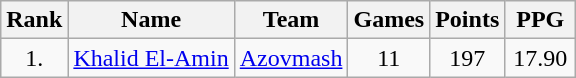<table class="wikitable" style="text-align: center">
<tr>
<th>Rank</th>
<th>Name</th>
<th>Team</th>
<th>Games</th>
<th>Points</th>
<th width=40>PPG</th>
</tr>
<tr>
<td>1.</td>
<td align="left"> <a href='#'>Khalid El-Amin</a></td>
<td align="left"> <a href='#'>Azovmash</a></td>
<td>11</td>
<td>197</td>
<td>17.90</td>
</tr>
</table>
